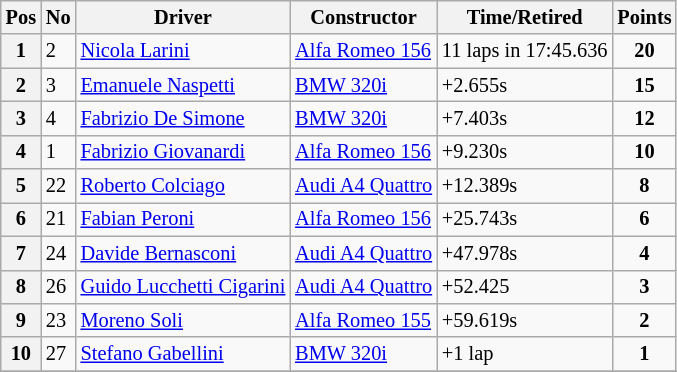<table class="wikitable" style="font-size: 85%;">
<tr>
<th>Pos</th>
<th>No</th>
<th>Driver</th>
<th>Constructor</th>
<th>Time/Retired</th>
<th>Points</th>
</tr>
<tr>
<th>1</th>
<td>2</td>
<td> <a href='#'>Nicola Larini</a></td>
<td><a href='#'>Alfa Romeo 156</a></td>
<td>11 laps in 17:45.636</td>
<td align=center><strong>20</strong></td>
</tr>
<tr>
<th>2</th>
<td>3</td>
<td> <a href='#'>Emanuele Naspetti</a></td>
<td><a href='#'>BMW 320i</a></td>
<td>+2.655s</td>
<td align=center><strong>15</strong></td>
</tr>
<tr>
<th>3</th>
<td>4</td>
<td> <a href='#'>Fabrizio De Simone</a></td>
<td><a href='#'>BMW 320i</a></td>
<td>+7.403s</td>
<td align=center><strong>12</strong></td>
</tr>
<tr>
<th>4</th>
<td>1</td>
<td> <a href='#'>Fabrizio Giovanardi</a></td>
<td><a href='#'>Alfa Romeo 156</a></td>
<td>+9.230s</td>
<td align=center><strong>10</strong></td>
</tr>
<tr>
<th>5</th>
<td>22</td>
<td> <a href='#'>Roberto Colciago</a></td>
<td><a href='#'>Audi A4 Quattro</a></td>
<td>+12.389s</td>
<td align=center><strong>8</strong></td>
</tr>
<tr>
<th>6</th>
<td>21</td>
<td> <a href='#'>Fabian Peroni</a></td>
<td><a href='#'>Alfa Romeo 156</a></td>
<td>+25.743s</td>
<td align=center><strong>6</strong></td>
</tr>
<tr>
<th>7</th>
<td>24</td>
<td> <a href='#'>Davide Bernasconi</a></td>
<td><a href='#'>Audi A4 Quattro</a></td>
<td>+47.978s</td>
<td align=center><strong>4</strong></td>
</tr>
<tr>
<th>8</th>
<td>26</td>
<td> <a href='#'>Guido Lucchetti Cigarini</a></td>
<td><a href='#'>Audi A4 Quattro</a></td>
<td>+52.425</td>
<td align=center><strong>3</strong></td>
</tr>
<tr>
<th>9</th>
<td>23</td>
<td> <a href='#'>Moreno Soli</a></td>
<td><a href='#'>Alfa Romeo 155</a></td>
<td>+59.619s</td>
<td align=center><strong>2</strong></td>
</tr>
<tr>
<th>10</th>
<td>27</td>
<td> <a href='#'>Stefano Gabellini</a></td>
<td><a href='#'>BMW 320i</a></td>
<td>+1 lap</td>
<td align=center><strong>1</strong></td>
</tr>
<tr>
</tr>
</table>
